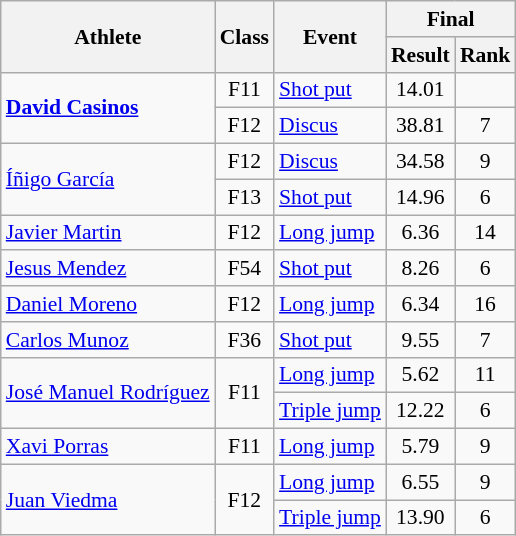<table class=wikitable style="font-size:90%">
<tr>
<th rowspan="2">Athlete</th>
<th rowspan="2">Class</th>
<th rowspan="2">Event</th>
<th colspan="2">Final</th>
</tr>
<tr>
<th>Result</th>
<th>Rank</th>
</tr>
<tr>
<td rowspan="2"><strong><a href='#'>David Casinos</a></strong></td>
<td style="text-align:center;">F11</td>
<td><a href='#'>Shot put</a></td>
<td style="text-align:center;">14.01</td>
<td style="text-align:center;"></td>
</tr>
<tr>
<td style="text-align:center;">F12</td>
<td><a href='#'>Discus</a></td>
<td style="text-align:center;">38.81</td>
<td style="text-align:center;">7</td>
</tr>
<tr>
<td rowspan="2"><a href='#'>Íñigo García</a></td>
<td style="text-align:center;">F12</td>
<td><a href='#'>Discus</a></td>
<td style="text-align:center;">34.58</td>
<td style="text-align:center;">9</td>
</tr>
<tr>
<td style="text-align:center;">F13</td>
<td><a href='#'>Shot put</a></td>
<td style="text-align:center;">14.96</td>
<td style="text-align:center;">6</td>
</tr>
<tr>
<td><a href='#'>Javier Martin</a></td>
<td style="text-align:center;">F12</td>
<td><a href='#'>Long jump</a></td>
<td style="text-align:center;">6.36</td>
<td style="text-align:center;">14</td>
</tr>
<tr>
<td><a href='#'>Jesus Mendez</a></td>
<td style="text-align:center;">F54</td>
<td><a href='#'>Shot put</a></td>
<td style="text-align:center;">8.26</td>
<td style="text-align:center;">6</td>
</tr>
<tr>
<td><a href='#'>Daniel Moreno</a></td>
<td style="text-align:center;">F12</td>
<td><a href='#'>Long jump</a></td>
<td style="text-align:center;">6.34</td>
<td style="text-align:center;">16</td>
</tr>
<tr>
<td><a href='#'>Carlos Munoz</a></td>
<td style="text-align:center;">F36</td>
<td><a href='#'>Shot put</a></td>
<td style="text-align:center;">9.55</td>
<td style="text-align:center;">7</td>
</tr>
<tr>
<td rowspan="2"><a href='#'>José Manuel Rodríguez</a></td>
<td rowspan="2" style="text-align:center;">F11</td>
<td><a href='#'>Long jump</a></td>
<td style="text-align:center;">5.62</td>
<td style="text-align:center;">11</td>
</tr>
<tr>
<td><a href='#'>Triple jump</a></td>
<td style="text-align:center;">12.22</td>
<td style="text-align:center;">6</td>
</tr>
<tr>
<td><a href='#'>Xavi Porras</a></td>
<td style="text-align:center;">F11</td>
<td><a href='#'>Long jump</a></td>
<td style="text-align:center;">5.79</td>
<td style="text-align:center;">9</td>
</tr>
<tr>
<td rowspan="2"><a href='#'>Juan Viedma</a></td>
<td rowspan="2" style="text-align:center;">F12</td>
<td><a href='#'>Long jump</a></td>
<td style="text-align:center;">6.55</td>
<td style="text-align:center;">9</td>
</tr>
<tr>
<td><a href='#'>Triple jump</a></td>
<td style="text-align:center;">13.90</td>
<td style="text-align:center;">6</td>
</tr>
</table>
